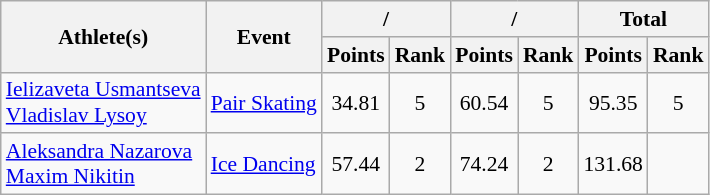<table class="wikitable" style="font-size:90%;">
<tr>
<th rowspan="2">Athlete(s)</th>
<th rowspan="2">Event</th>
<th colspan="2">/</th>
<th colspan="2">/</th>
<th colspan="2">Total</th>
</tr>
<tr>
<th>Points</th>
<th>Rank</th>
<th>Points</th>
<th>Rank</th>
<th>Points</th>
<th>Rank</th>
</tr>
<tr>
<td><a href='#'>Ielizaveta Usmantseva</a><br><a href='#'>Vladislav Lysoy</a></td>
<td><a href='#'>Pair Skating</a></td>
<td align="center">34.81</td>
<td align="center">5</td>
<td align="center">60.54</td>
<td align="center">5</td>
<td align="center">95.35</td>
<td align="center">5</td>
</tr>
<tr>
<td><a href='#'>Aleksandra Nazarova</a><br><a href='#'>Maxim Nikitin</a></td>
<td><a href='#'>Ice Dancing</a></td>
<td align="center">57.44</td>
<td align="center">2</td>
<td align="center">74.24</td>
<td align="center">2</td>
<td align="center">131.68</td>
<td align="center"></td>
</tr>
</table>
